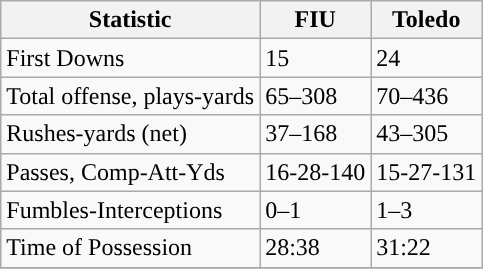<table class="wikitable">
<tr>
<th>Statistic</th>
<th><strong>FIU</strong></th>
<th><strong>Toledo</strong></th>
</tr>
<tr>
<td>First Downs</td>
<td>15</td>
<td>24</td>
</tr>
<tr>
<td>Total offense, plays-yards</td>
<td>65–308</td>
<td>70–436</td>
</tr>
<tr>
<td>Rushes-yards (net)</td>
<td>37–168</td>
<td>43–305</td>
</tr>
<tr>
<td>Passes, Comp-Att-Yds</td>
<td>16-28-140</td>
<td>15-27-131</td>
</tr>
<tr>
<td>Fumbles-Interceptions</td>
<td>0–1</td>
<td>1–3</td>
</tr>
<tr>
<td>Time of Possession</td>
<td>28:38</td>
<td>31:22</td>
</tr>
<tr>
</tr>
</table>
